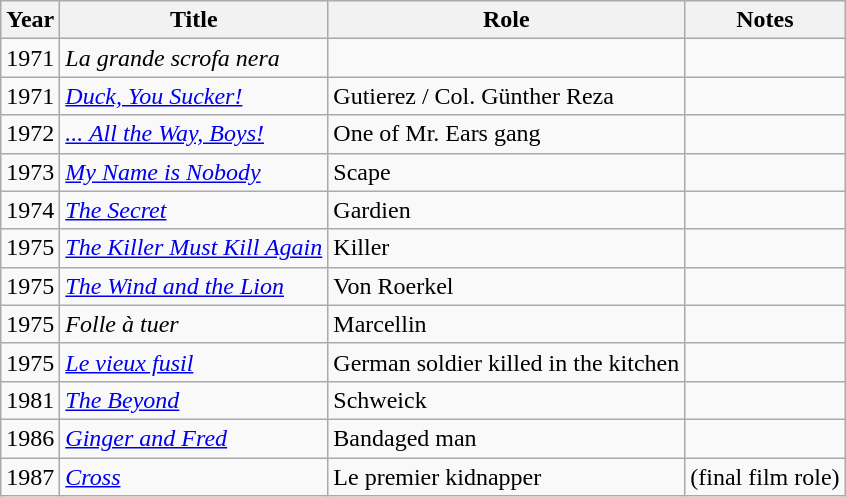<table class="wikitable">
<tr>
<th>Year</th>
<th>Title</th>
<th>Role</th>
<th>Notes</th>
</tr>
<tr>
<td>1971</td>
<td><em>La grande scrofa nera</em></td>
<td></td>
<td></td>
</tr>
<tr>
<td>1971</td>
<td><em><a href='#'>Duck, You Sucker!</a></em></td>
<td>Gutierez / Col. Günther Reza</td>
<td></td>
</tr>
<tr>
<td>1972</td>
<td><em><a href='#'>... All the Way, Boys!</a></em></td>
<td>One of Mr. Ears gang</td>
<td></td>
</tr>
<tr>
<td>1973</td>
<td><em><a href='#'>My Name is Nobody</a></em></td>
<td>Scape</td>
<td></td>
</tr>
<tr>
<td>1974</td>
<td><em><a href='#'>The Secret</a></em></td>
<td>Gardien</td>
<td></td>
</tr>
<tr>
<td>1975</td>
<td><em><a href='#'>The Killer Must Kill Again</a></em></td>
<td>Killer</td>
<td></td>
</tr>
<tr>
<td>1975</td>
<td><em><a href='#'>The Wind and the Lion</a></em></td>
<td>Von Roerkel</td>
<td></td>
</tr>
<tr>
<td>1975</td>
<td><em>Folle à tuer</em></td>
<td>Marcellin</td>
<td></td>
</tr>
<tr>
<td>1975</td>
<td><em><a href='#'>Le vieux fusil</a></em></td>
<td>German soldier killed in the kitchen</td>
<td></td>
</tr>
<tr>
<td>1981</td>
<td><em><a href='#'>The Beyond</a></em></td>
<td>Schweick</td>
<td></td>
</tr>
<tr>
<td>1986</td>
<td><em><a href='#'>Ginger and Fred</a></em></td>
<td>Bandaged man</td>
<td></td>
</tr>
<tr>
<td>1987</td>
<td><em><a href='#'>Cross</a></em></td>
<td>Le premier kidnapper</td>
<td>(final film role)</td>
</tr>
</table>
